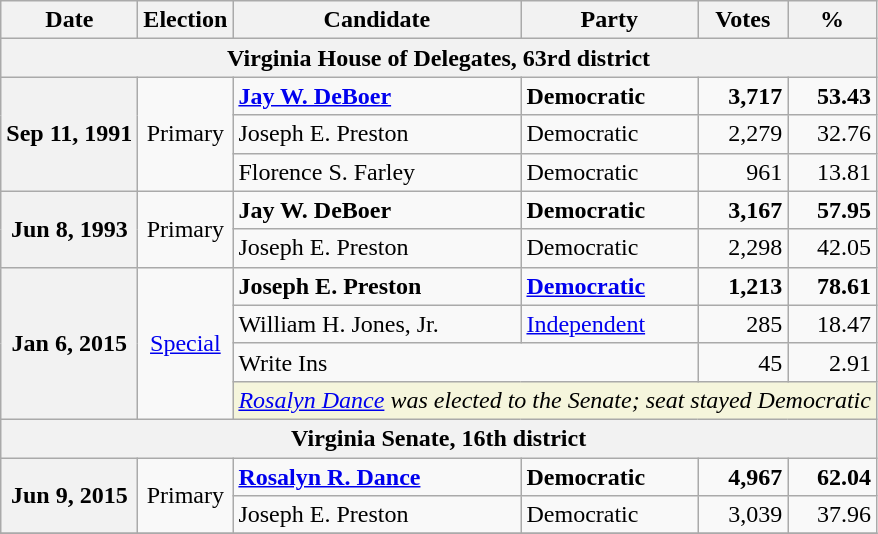<table class="wikitable">
<tr>
<th>Date</th>
<th>Election</th>
<th>Candidate</th>
<th>Party</th>
<th>Votes</th>
<th>%</th>
</tr>
<tr>
<th colspan="6">Virginia House of Delegates, 63rd district</th>
</tr>
<tr>
<th rowspan="3">Sep 11, 1991</th>
<td rowspan="3" align="center">Primary</td>
<td><strong><a href='#'>Jay W. DeBoer</a></strong></td>
<td><strong>Democratic</strong></td>
<td align="right"><strong>3,717</strong></td>
<td align="right"><strong>53.43</strong></td>
</tr>
<tr>
<td>Joseph E. Preston</td>
<td>Democratic</td>
<td align="right">2,279</td>
<td align="right">32.76</td>
</tr>
<tr>
<td>Florence S. Farley</td>
<td>Democratic</td>
<td align="right">961</td>
<td align="right">13.81</td>
</tr>
<tr>
<th rowspan="2">Jun 8, 1993</th>
<td rowspan="2" align="center">Primary</td>
<td><strong>Jay W. DeBoer</strong></td>
<td><strong>Democratic</strong></td>
<td align="right"><strong>3,167</strong></td>
<td align="right"><strong>57.95</strong></td>
</tr>
<tr>
<td>Joseph E. Preston</td>
<td>Democratic</td>
<td align="right">2,298</td>
<td align="right">42.05</td>
</tr>
<tr>
<th rowspan="4">Jan 6, 2015</th>
<td rowspan="4" align="center"><a href='#'>Special</a></td>
<td><strong>Joseph E. Preston</strong></td>
<td><strong><a href='#'>Democratic</a></strong></td>
<td align="right"><strong>1,213</strong></td>
<td align="right"><strong>78.61</strong></td>
</tr>
<tr>
<td>William H. Jones, Jr.</td>
<td><a href='#'>Independent</a></td>
<td align="right">285</td>
<td align="right">18.47</td>
</tr>
<tr>
<td colspan="2">Write Ins</td>
<td align="right">45</td>
<td align="right">2.91</td>
</tr>
<tr>
<td colspan="4" style="background:Beige"><em><a href='#'>Rosalyn Dance</a> was elected to the Senate; seat stayed Democratic</em></td>
</tr>
<tr>
<th colspan="6">Virginia Senate, 16th district</th>
</tr>
<tr>
<th rowspan="2">Jun 9, 2015</th>
<td rowspan="2" align="center">Primary</td>
<td><strong><a href='#'>Rosalyn R. Dance</a></strong></td>
<td><strong>Democratic</strong></td>
<td align="right"><strong>4,967</strong></td>
<td align="right"><strong>62.04</strong></td>
</tr>
<tr>
<td>Joseph E. Preston</td>
<td>Democratic</td>
<td align="right">3,039</td>
<td align="right">37.96</td>
</tr>
<tr>
</tr>
</table>
